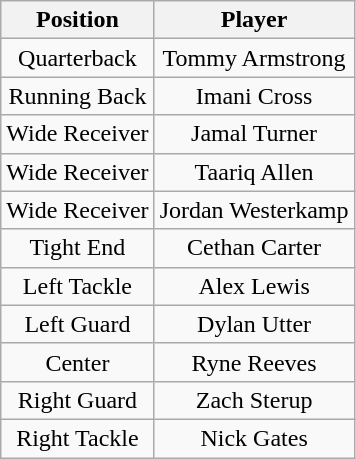<table class="wikitable" style="text-align: center;">
<tr>
<th>Position</th>
<th>Player</th>
</tr>
<tr>
<td>Quarterback</td>
<td>Tommy Armstrong</td>
</tr>
<tr>
<td>Running Back</td>
<td>Imani Cross</td>
</tr>
<tr>
<td>Wide Receiver</td>
<td>Jamal Turner</td>
</tr>
<tr>
<td>Wide Receiver</td>
<td>Taariq Allen</td>
</tr>
<tr>
<td>Wide Receiver</td>
<td>Jordan Westerkamp</td>
</tr>
<tr>
<td>Tight End</td>
<td>Cethan Carter</td>
</tr>
<tr>
<td>Left Tackle</td>
<td>Alex Lewis</td>
</tr>
<tr>
<td>Left Guard</td>
<td>Dylan Utter</td>
</tr>
<tr>
<td>Center</td>
<td>Ryne Reeves</td>
</tr>
<tr>
<td>Right Guard</td>
<td>Zach Sterup</td>
</tr>
<tr>
<td>Right Tackle</td>
<td>Nick Gates</td>
</tr>
</table>
